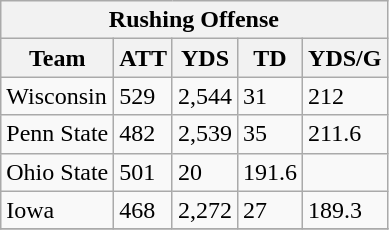<table class="wikitable">
<tr>
<th colspan="7" align="center">Rushing Offense</th>
</tr>
<tr>
<th>Team</th>
<th>ATT</th>
<th>YDS</th>
<th>TD</th>
<th>YDS/G</th>
</tr>
<tr>
<td>Wisconsin</td>
<td>529</td>
<td>2,544</td>
<td>31</td>
<td>212</td>
</tr>
<tr>
<td>Penn State</td>
<td>482</td>
<td>2,539</td>
<td>35</td>
<td>211.6</td>
</tr>
<tr>
<td>Ohio State</td>
<td>501</td>
<td>20</td>
<td>191.6</td>
</tr>
<tr>
<td>Iowa</td>
<td>468</td>
<td>2,272</td>
<td>27</td>
<td>189.3</td>
</tr>
<tr>
</tr>
</table>
